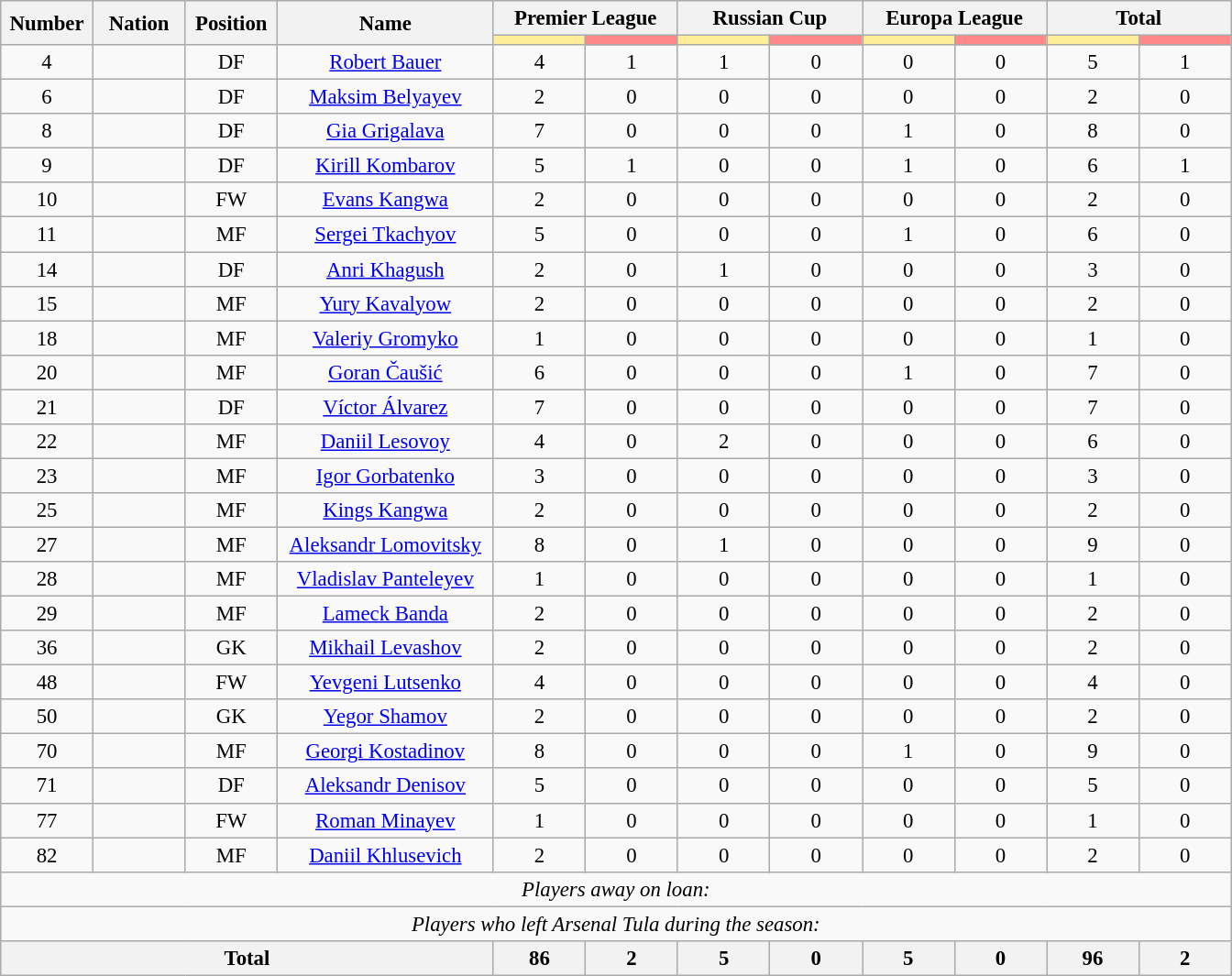<table class="wikitable" style="font-size: 95%; text-align: center;">
<tr>
<th rowspan=2 width=60>Number</th>
<th rowspan=2 width=60>Nation</th>
<th rowspan=2 width=60>Position</th>
<th rowspan=2 width=150>Name</th>
<th colspan=2>Premier League</th>
<th colspan=2>Russian Cup</th>
<th colspan=2>Europa League</th>
<th colspan=2>Total</th>
</tr>
<tr>
<th style="width:60px; background:#fe9;"></th>
<th style="width:60px; background:#ff8888;"></th>
<th style="width:60px; background:#fe9;"></th>
<th style="width:60px; background:#ff8888;"></th>
<th style="width:60px; background:#fe9;"></th>
<th style="width:60px; background:#ff8888;"></th>
<th style="width:60px; background:#fe9;"></th>
<th style="width:60px; background:#ff8888;"></th>
</tr>
<tr>
<td>4</td>
<td></td>
<td>DF</td>
<td><a href='#'>Robert Bauer</a></td>
<td>4</td>
<td>1</td>
<td>1</td>
<td>0</td>
<td>0</td>
<td>0</td>
<td>5</td>
<td>1</td>
</tr>
<tr>
<td>6</td>
<td></td>
<td>DF</td>
<td><a href='#'>Maksim Belyayev</a></td>
<td>2</td>
<td>0</td>
<td>0</td>
<td>0</td>
<td>0</td>
<td>0</td>
<td>2</td>
<td>0</td>
</tr>
<tr>
<td>8</td>
<td></td>
<td>DF</td>
<td><a href='#'>Gia Grigalava</a></td>
<td>7</td>
<td>0</td>
<td>0</td>
<td>0</td>
<td>1</td>
<td>0</td>
<td>8</td>
<td>0</td>
</tr>
<tr>
<td>9</td>
<td></td>
<td>DF</td>
<td><a href='#'>Kirill Kombarov</a></td>
<td>5</td>
<td>1</td>
<td>0</td>
<td>0</td>
<td>1</td>
<td>0</td>
<td>6</td>
<td>1</td>
</tr>
<tr>
<td>10</td>
<td></td>
<td>FW</td>
<td><a href='#'>Evans Kangwa</a></td>
<td>2</td>
<td>0</td>
<td>0</td>
<td>0</td>
<td>0</td>
<td>0</td>
<td>2</td>
<td>0</td>
</tr>
<tr>
<td>11</td>
<td></td>
<td>MF</td>
<td><a href='#'>Sergei Tkachyov</a></td>
<td>5</td>
<td>0</td>
<td>0</td>
<td>0</td>
<td>1</td>
<td>0</td>
<td>6</td>
<td>0</td>
</tr>
<tr>
<td>14</td>
<td></td>
<td>DF</td>
<td><a href='#'>Anri Khagush</a></td>
<td>2</td>
<td>0</td>
<td>1</td>
<td>0</td>
<td>0</td>
<td>0</td>
<td>3</td>
<td>0</td>
</tr>
<tr>
<td>15</td>
<td></td>
<td>MF</td>
<td><a href='#'>Yury Kavalyow</a></td>
<td>2</td>
<td>0</td>
<td>0</td>
<td>0</td>
<td>0</td>
<td>0</td>
<td>2</td>
<td>0</td>
</tr>
<tr>
<td>18</td>
<td></td>
<td>MF</td>
<td><a href='#'>Valeriy Gromyko</a></td>
<td>1</td>
<td>0</td>
<td>0</td>
<td>0</td>
<td>0</td>
<td>0</td>
<td>1</td>
<td>0</td>
</tr>
<tr>
<td>20</td>
<td></td>
<td>MF</td>
<td><a href='#'>Goran Čaušić</a></td>
<td>6</td>
<td>0</td>
<td>0</td>
<td>0</td>
<td>1</td>
<td>0</td>
<td>7</td>
<td>0</td>
</tr>
<tr>
<td>21</td>
<td></td>
<td>DF</td>
<td><a href='#'>Víctor Álvarez</a></td>
<td>7</td>
<td>0</td>
<td>0</td>
<td>0</td>
<td>0</td>
<td>0</td>
<td>7</td>
<td>0</td>
</tr>
<tr>
<td>22</td>
<td></td>
<td>MF</td>
<td><a href='#'>Daniil Lesovoy</a></td>
<td>4</td>
<td>0</td>
<td>2</td>
<td>0</td>
<td>0</td>
<td>0</td>
<td>6</td>
<td>0</td>
</tr>
<tr>
<td>23</td>
<td></td>
<td>MF</td>
<td><a href='#'>Igor Gorbatenko</a></td>
<td>3</td>
<td>0</td>
<td>0</td>
<td>0</td>
<td>0</td>
<td>0</td>
<td>3</td>
<td>0</td>
</tr>
<tr>
<td>25</td>
<td></td>
<td>MF</td>
<td><a href='#'>Kings Kangwa</a></td>
<td>2</td>
<td>0</td>
<td>0</td>
<td>0</td>
<td>0</td>
<td>0</td>
<td>2</td>
<td>0</td>
</tr>
<tr>
<td>27</td>
<td></td>
<td>MF</td>
<td><a href='#'>Aleksandr Lomovitsky</a></td>
<td>8</td>
<td>0</td>
<td>1</td>
<td>0</td>
<td>0</td>
<td>0</td>
<td>9</td>
<td>0</td>
</tr>
<tr>
<td>28</td>
<td></td>
<td>MF</td>
<td><a href='#'>Vladislav Panteleyev</a></td>
<td>1</td>
<td>0</td>
<td>0</td>
<td>0</td>
<td>0</td>
<td>0</td>
<td>1</td>
<td>0</td>
</tr>
<tr>
<td>29</td>
<td></td>
<td>MF</td>
<td><a href='#'>Lameck Banda</a></td>
<td>2</td>
<td>0</td>
<td>0</td>
<td>0</td>
<td>0</td>
<td>0</td>
<td>2</td>
<td>0</td>
</tr>
<tr>
<td>36</td>
<td></td>
<td>GK</td>
<td><a href='#'>Mikhail Levashov</a></td>
<td>2</td>
<td>0</td>
<td>0</td>
<td>0</td>
<td>0</td>
<td>0</td>
<td>2</td>
<td>0</td>
</tr>
<tr>
<td>48</td>
<td></td>
<td>FW</td>
<td><a href='#'>Yevgeni Lutsenko</a></td>
<td>4</td>
<td>0</td>
<td>0</td>
<td>0</td>
<td>0</td>
<td>0</td>
<td>4</td>
<td>0</td>
</tr>
<tr>
<td>50</td>
<td></td>
<td>GK</td>
<td><a href='#'>Yegor Shamov</a></td>
<td>2</td>
<td>0</td>
<td>0</td>
<td>0</td>
<td>0</td>
<td>0</td>
<td>2</td>
<td>0</td>
</tr>
<tr>
<td>70</td>
<td></td>
<td>MF</td>
<td><a href='#'>Georgi Kostadinov</a></td>
<td>8</td>
<td>0</td>
<td>0</td>
<td>0</td>
<td>1</td>
<td>0</td>
<td>9</td>
<td>0</td>
</tr>
<tr>
<td>71</td>
<td></td>
<td>DF</td>
<td><a href='#'>Aleksandr Denisov</a></td>
<td>5</td>
<td>0</td>
<td>0</td>
<td>0</td>
<td>0</td>
<td>0</td>
<td>5</td>
<td>0</td>
</tr>
<tr>
<td>77</td>
<td></td>
<td>FW</td>
<td><a href='#'>Roman Minayev</a></td>
<td>1</td>
<td>0</td>
<td>0</td>
<td>0</td>
<td>0</td>
<td>0</td>
<td>1</td>
<td>0</td>
</tr>
<tr>
<td>82</td>
<td></td>
<td>MF</td>
<td><a href='#'>Daniil Khlusevich</a></td>
<td>2</td>
<td>0</td>
<td>0</td>
<td>0</td>
<td>0</td>
<td>0</td>
<td>2</td>
<td>0</td>
</tr>
<tr>
<td colspan="14"><em>Players away on loan:</em></td>
</tr>
<tr>
<td colspan="14"><em>Players who left Arsenal Tula during the season:</em></td>
</tr>
<tr>
<th colspan=4>Total</th>
<th>86</th>
<th>2</th>
<th>5</th>
<th>0</th>
<th>5</th>
<th>0</th>
<th>96</th>
<th>2</th>
</tr>
</table>
